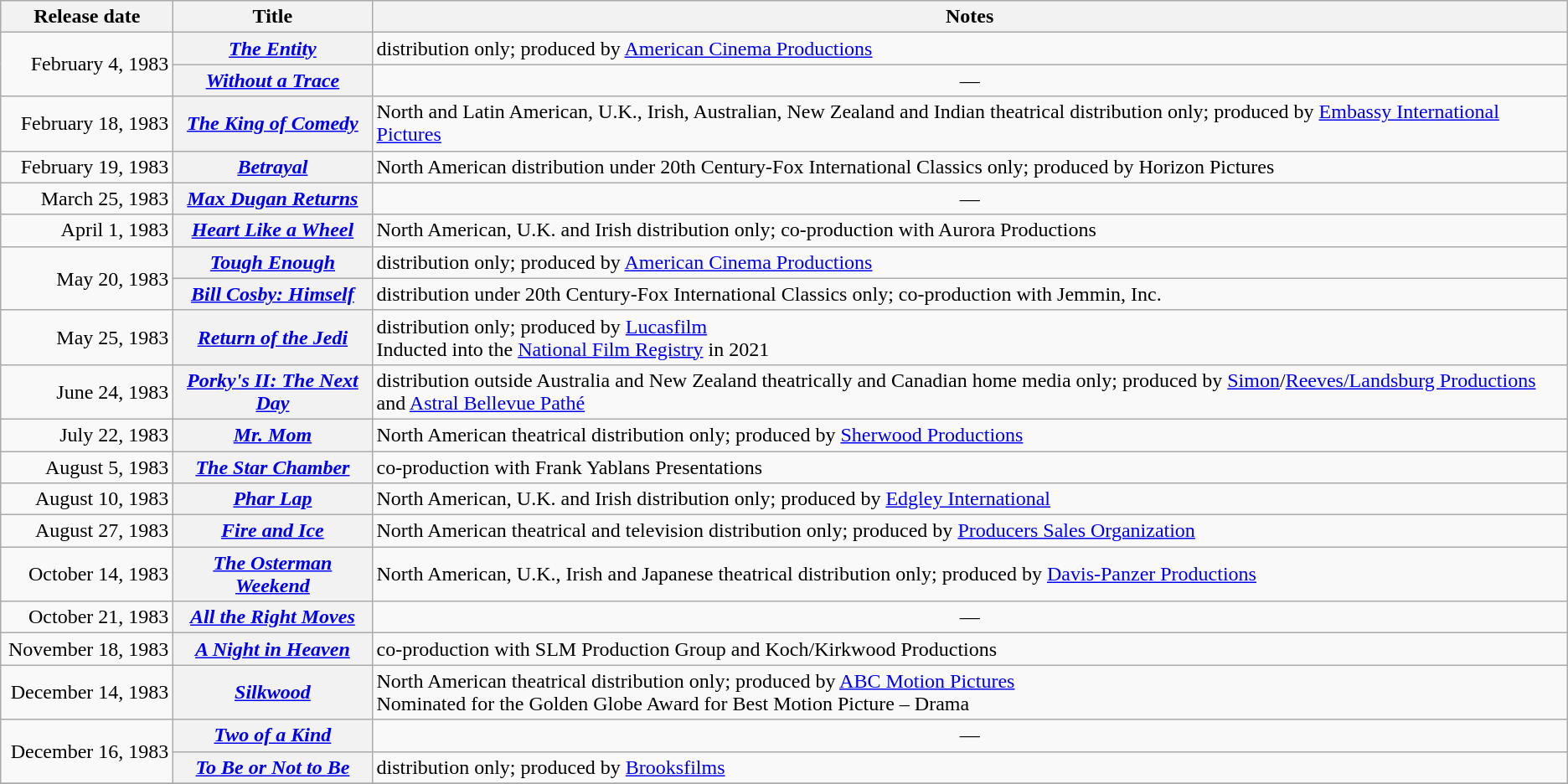<table class="wikitable plainrowheaders sortable">
<tr>
<th scope="col" style="width:130px;">Release date</th>
<th scope="col">Title</th>
<th scope="col" class="unsortable">Notes</th>
</tr>
<tr>
<td style="text-align:right;" rowspan="2">February 4, 1983</td>
<th scope="row"><em><a href='#'>The Entity</a></em></th>
<td>distribution only; produced by <a href='#'>American Cinema Productions</a></td>
</tr>
<tr>
<th scope="row"><em><a href='#'>Without a Trace</a></em></th>
<td align="center">—</td>
</tr>
<tr>
<td style="text-align:right;">February 18, 1983</td>
<th scope="row"><em><a href='#'>The King of Comedy</a></em></th>
<td>North and Latin American, U.K., Irish, Australian, New Zealand and Indian theatrical distribution only; produced by <a href='#'>Embassy International Pictures</a></td>
</tr>
<tr>
<td style="text-align:right;">February 19, 1983</td>
<th scope="row"><em><a href='#'>Betrayal</a></em></th>
<td>North American distribution under 20th Century-Fox International Classics only; produced by Horizon Pictures</td>
</tr>
<tr>
<td style="text-align:right;">March 25, 1983</td>
<th scope="row"><em><a href='#'>Max Dugan Returns</a></em></th>
<td align="center">—</td>
</tr>
<tr>
<td style="text-align:right;">April 1, 1983</td>
<th scope="row"><em><a href='#'>Heart Like a Wheel</a></em></th>
<td>North American, U.K. and Irish distribution only; co-production with Aurora Productions</td>
</tr>
<tr>
<td style="text-align:right;" rowspan="2">May 20, 1983</td>
<th scope="row"><em><a href='#'>Tough Enough</a></em></th>
<td>distribution only; produced by <a href='#'>American Cinema Productions</a></td>
</tr>
<tr>
<th scope="row"><em><a href='#'>Bill Cosby: Himself</a></em></th>
<td>distribution under 20th Century-Fox International Classics only; co-production with Jemmin, Inc.</td>
</tr>
<tr>
<td style="text-align:right;">May 25, 1983</td>
<th scope="row"><em><a href='#'>Return of the Jedi</a></em></th>
<td>distribution only; produced by <a href='#'>Lucasfilm</a><br>Inducted into the <a href='#'>National Film Registry</a> in 2021</td>
</tr>
<tr>
<td style="text-align:right;">June 24, 1983</td>
<th scope="row"><em><a href='#'>Porky's II: The Next Day</a></em></th>
<td>distribution outside Australia and New Zealand theatrically and Canadian home media only; produced by <a href='#'>Simon</a>/<a href='#'>Reeves/Landsburg Productions</a> and <a href='#'>Astral Bellevue Pathé</a></td>
</tr>
<tr>
<td style="text-align:right;">July 22, 1983</td>
<th scope="row"><em><a href='#'>Mr. Mom</a></em></th>
<td>North American theatrical distribution only; produced by <a href='#'>Sherwood Productions</a></td>
</tr>
<tr>
<td style="text-align:right;">August 5, 1983</td>
<th scope="row"><em><a href='#'>The Star Chamber</a></em></th>
<td>co-production with Frank Yablans Presentations</td>
</tr>
<tr>
<td style="text-align:right;">August 10, 1983</td>
<th scope="row"><em><a href='#'>Phar Lap</a></em></th>
<td>North American, U.K. and Irish distribution only; produced by <a href='#'>Edgley International</a></td>
</tr>
<tr>
<td style="text-align:right;">August 27, 1983</td>
<th scope="row"><em><a href='#'>Fire and Ice</a></em></th>
<td>North American theatrical and television distribution only; produced by <a href='#'>Producers Sales Organization</a></td>
</tr>
<tr>
<td style="text-align:right;">October 14, 1983</td>
<th scope="row"><em><a href='#'>The Osterman Weekend</a></em></th>
<td>North American, U.K., Irish and Japanese theatrical distribution only; produced by <a href='#'>Davis-Panzer Productions</a></td>
</tr>
<tr>
<td style="text-align:right;">October 21, 1983</td>
<th scope="row"><em><a href='#'>All the Right Moves</a></em></th>
<td align="center">—</td>
</tr>
<tr>
<td style="text-align:right;">November 18, 1983</td>
<th scope="row"><em><a href='#'>A Night in Heaven</a></em></th>
<td>co-production with SLM Production Group and Koch/Kirkwood Productions</td>
</tr>
<tr>
<td style="text-align:right;">December 14, 1983</td>
<th scope="row"><em><a href='#'>Silkwood</a></em></th>
<td>North American theatrical distribution only; produced by <a href='#'>ABC Motion Pictures</a><br>Nominated for the Golden Globe Award for Best Motion Picture – Drama</td>
</tr>
<tr>
<td style="text-align:right;" rowspan="2">December 16, 1983</td>
<th scope="row"><em><a href='#'>Two of a Kind</a></em></th>
<td align="center">—</td>
</tr>
<tr>
<th scope="row"><em><a href='#'>To Be or Not to Be</a></em></th>
<td>distribution only; produced by <a href='#'>Brooksfilms</a></td>
</tr>
<tr>
</tr>
</table>
